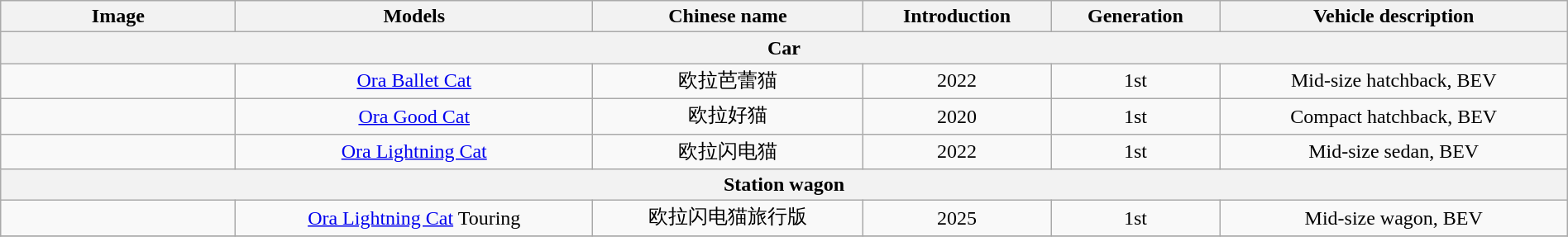<table class="wikitable sortable" style="text-align: center; width: 100%">
<tr>
<th class="unsortable" width="15%">Image</th>
<th>Models</th>
<th>Chinese name</th>
<th>Introduction</th>
<th class="unsortable">Generation</th>
<th>Vehicle description</th>
</tr>
<tr>
<th colspan="7">Car</th>
</tr>
<tr>
<td></td>
<td><a href='#'>Ora Ballet Cat</a></td>
<td>欧拉芭蕾猫</td>
<td>2022</td>
<td>1st</td>
<td>Mid-size hatchback, BEV</td>
</tr>
<tr>
<td></td>
<td><a href='#'>Ora Good Cat</a></td>
<td>欧拉好猫</td>
<td>2020</td>
<td>1st</td>
<td>Compact hatchback, BEV</td>
</tr>
<tr>
<td></td>
<td><a href='#'>Ora Lightning Cat</a></td>
<td>欧拉闪电猫</td>
<td>2022</td>
<td>1st</td>
<td>Mid-size sedan, BEV</td>
</tr>
<tr>
<th colspan="7">Station wagon</th>
</tr>
<tr>
<td></td>
<td><a href='#'>Ora Lightning Cat</a> Touring</td>
<td>欧拉闪电猫旅行版</td>
<td>2025</td>
<td>1st</td>
<td>Mid-size wagon, BEV</td>
</tr>
<tr>
</tr>
</table>
